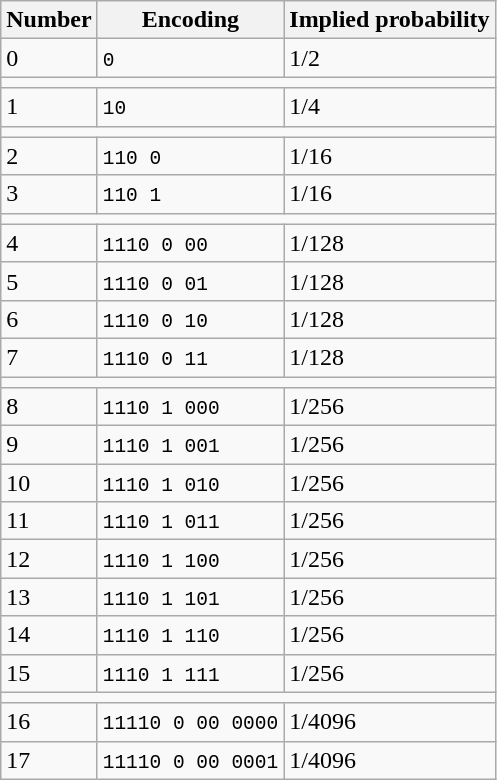<table class="wikitable">
<tr>
<th>Number</th>
<th>Encoding</th>
<th>Implied probability</th>
</tr>
<tr>
<td>0</td>
<td><code>0</code></td>
<td>1/2</td>
</tr>
<tr>
<td colspan=4></td>
</tr>
<tr>
<td>1</td>
<td><code>10</code></td>
<td>1/4</td>
</tr>
<tr>
<td colspan=4></td>
</tr>
<tr>
<td>2</td>
<td><code>110 0</code></td>
<td>1/16</td>
</tr>
<tr>
<td>3</td>
<td><code>110 1</code></td>
<td>1/16</td>
</tr>
<tr>
<td colspan=4></td>
</tr>
<tr>
<td>4</td>
<td><code>1110 0 00</code></td>
<td>1/128</td>
</tr>
<tr>
<td>5</td>
<td><code>1110 0 01</code></td>
<td>1/128</td>
</tr>
<tr>
<td>6</td>
<td><code>1110 0 10</code></td>
<td>1/128</td>
</tr>
<tr>
<td>7</td>
<td><code>1110 0 11</code></td>
<td>1/128</td>
</tr>
<tr>
<td colspan=4></td>
</tr>
<tr>
<td>8</td>
<td><code>1110 1 000</code></td>
<td>1/256</td>
</tr>
<tr>
<td>9</td>
<td><code>1110 1 001</code></td>
<td>1/256</td>
</tr>
<tr>
<td>10</td>
<td><code>1110 1 010</code></td>
<td>1/256</td>
</tr>
<tr>
<td>11</td>
<td><code>1110 1 011</code></td>
<td>1/256</td>
</tr>
<tr>
<td>12</td>
<td><code>1110 1 100</code></td>
<td>1/256</td>
</tr>
<tr>
<td>13</td>
<td><code>1110 1 101</code></td>
<td>1/256</td>
</tr>
<tr>
<td>14</td>
<td><code>1110 1 110</code></td>
<td>1/256</td>
</tr>
<tr>
<td>15</td>
<td><code>1110 1 111</code></td>
<td>1/256</td>
</tr>
<tr>
<td colspan=4></td>
</tr>
<tr>
<td>16</td>
<td><code>11110 0 00 0000</code></td>
<td>1/4096</td>
</tr>
<tr>
<td>17</td>
<td><code>11110 0 00 0001</code></td>
<td>1/4096</td>
</tr>
</table>
